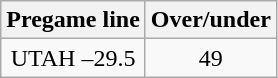<table class="wikitable">
<tr align="center">
<th style=>Pregame line</th>
<th style=>Over/under</th>
</tr>
<tr align="center">
<td>UTAH –29.5</td>
<td>49</td>
</tr>
</table>
